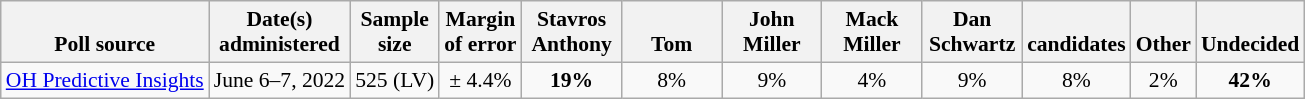<table class="wikitable" style="font-size:90%;text-align:center;">
<tr valign=bottom>
<th>Poll source</th>
<th>Date(s)<br>administered</th>
<th>Sample<br>size</th>
<th>Margin<br>of error</th>
<th style="width:60px;">Stavros<br>Anthony</th>
<th style="width:60px;">Tom<br></th>
<th style="width:60px;">John<br>Miller</th>
<th style="width:60px;">Mack<br>Miller</th>
<th style="width:60px;">Dan<br>Schwartz</th>
<th><br>candidates</th>
<th>Other</th>
<th>Undecided</th>
</tr>
<tr>
<td style="text-align:left;"><a href='#'>OH Predictive Insights</a></td>
<td>June 6–7, 2022</td>
<td>525 (LV)</td>
<td>± 4.4%</td>
<td><strong>19%</strong></td>
<td>8%</td>
<td>9%</td>
<td>4%</td>
<td>9%</td>
<td>8%</td>
<td>2%</td>
<td><strong>42%</strong></td>
</tr>
</table>
